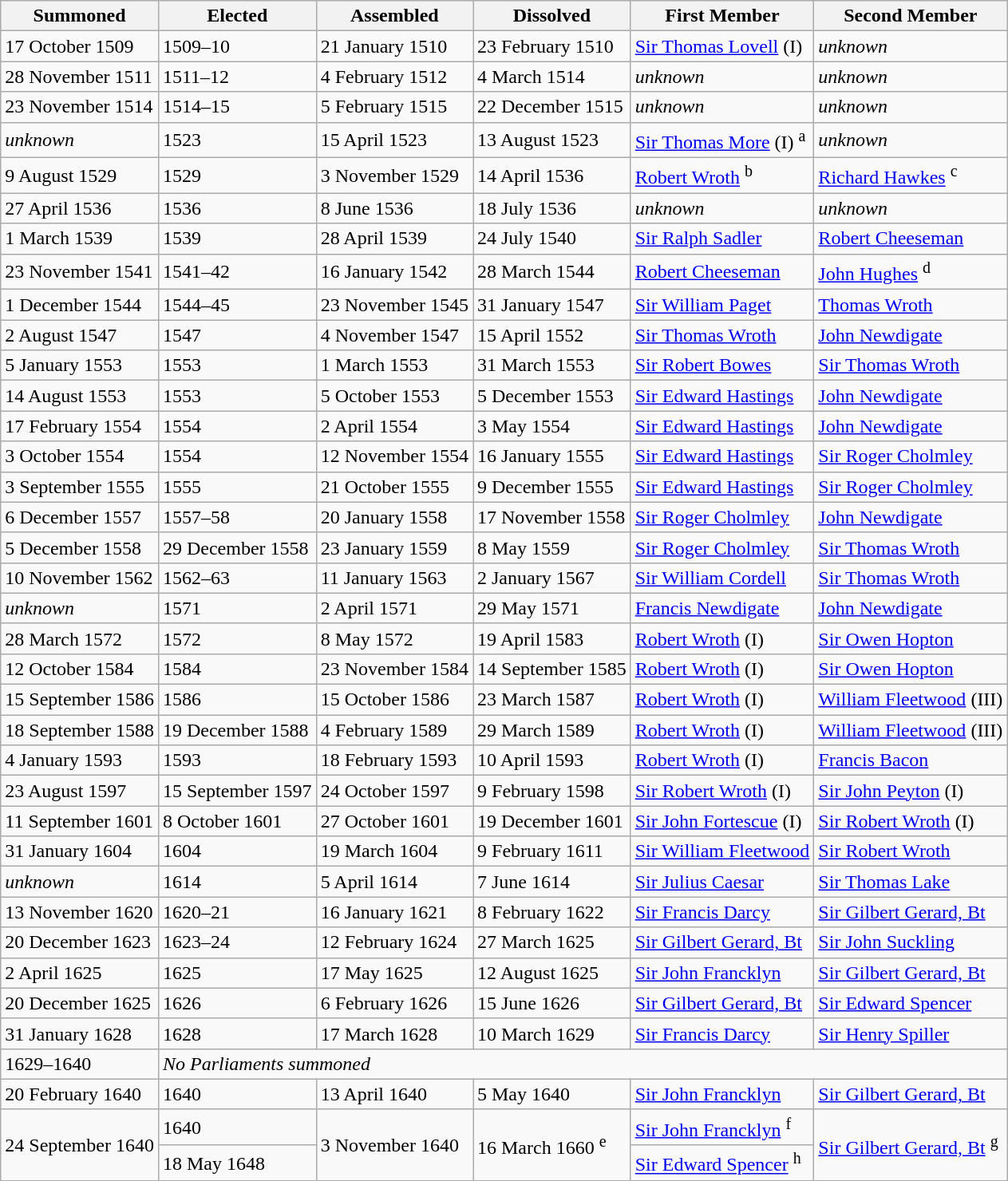<table class="wikitable">
<tr>
<th>Summoned</th>
<th>Elected</th>
<th>Assembled</th>
<th>Dissolved</th>
<th>First Member</th>
<th>Second Member</th>
</tr>
<tr>
<td>17 October 1509</td>
<td>1509–10</td>
<td>21 January 1510</td>
<td>23 February 1510</td>
<td><a href='#'>Sir Thomas Lovell</a> (I)</td>
<td><em>unknown</em></td>
</tr>
<tr>
<td>28 November 1511</td>
<td>1511–12</td>
<td>4 February 1512</td>
<td>4 March 1514</td>
<td><em>unknown</em></td>
<td><em>unknown</em></td>
</tr>
<tr>
<td>23 November 1514</td>
<td>1514–15</td>
<td>5 February 1515</td>
<td>22 December 1515</td>
<td><em>unknown</em></td>
<td><em>unknown</em></td>
</tr>
<tr>
<td><em>unknown</em></td>
<td>1523</td>
<td>15 April 1523</td>
<td>13 August 1523</td>
<td><a href='#'>Sir Thomas More</a> (I) <sup>a</sup></td>
<td><em>unknown</em></td>
</tr>
<tr>
<td>9 August 1529</td>
<td>1529</td>
<td>3 November 1529</td>
<td>14 April 1536</td>
<td><a href='#'>Robert Wroth</a> <sup>b</sup></td>
<td><a href='#'>Richard Hawkes</a> <sup>c</sup></td>
</tr>
<tr>
<td>27 April 1536</td>
<td>1536</td>
<td>8 June 1536</td>
<td>18 July 1536</td>
<td><em>unknown</em></td>
<td><em>unknown</em></td>
</tr>
<tr>
<td>1 March 1539</td>
<td>1539</td>
<td>28 April 1539</td>
<td>24 July 1540</td>
<td><a href='#'>Sir Ralph Sadler</a></td>
<td><a href='#'>Robert Cheeseman</a></td>
</tr>
<tr>
<td>23 November 1541</td>
<td>1541–42</td>
<td>16 January 1542</td>
<td>28 March 1544</td>
<td><a href='#'>Robert Cheeseman</a></td>
<td><a href='#'>John Hughes</a> <sup>d</sup></td>
</tr>
<tr>
<td>1 December 1544</td>
<td>1544–45</td>
<td>23 November 1545</td>
<td>31 January 1547</td>
<td><a href='#'>Sir William Paget</a></td>
<td><a href='#'>Thomas Wroth</a></td>
</tr>
<tr>
<td>2 August 1547</td>
<td>1547</td>
<td>4 November 1547</td>
<td>15 April 1552</td>
<td><a href='#'>Sir Thomas Wroth</a></td>
<td><a href='#'>John Newdigate</a></td>
</tr>
<tr>
<td>5 January 1553</td>
<td>1553</td>
<td>1 March 1553</td>
<td>31 March 1553</td>
<td><a href='#'>Sir Robert Bowes</a></td>
<td><a href='#'>Sir Thomas Wroth</a></td>
</tr>
<tr>
<td>14 August 1553</td>
<td>1553</td>
<td>5 October 1553</td>
<td>5 December 1553</td>
<td><a href='#'>Sir Edward Hastings</a></td>
<td><a href='#'>John Newdigate</a></td>
</tr>
<tr>
<td>17 February 1554</td>
<td>1554</td>
<td>2 April 1554</td>
<td>3 May 1554</td>
<td><a href='#'>Sir Edward Hastings</a></td>
<td><a href='#'>John Newdigate</a></td>
</tr>
<tr>
<td>3 October 1554</td>
<td>1554</td>
<td>12 November 1554</td>
<td>16 January 1555</td>
<td><a href='#'>Sir Edward Hastings</a></td>
<td><a href='#'>Sir Roger Cholmley</a></td>
</tr>
<tr>
<td>3 September 1555</td>
<td>1555</td>
<td>21 October 1555</td>
<td>9 December 1555</td>
<td><a href='#'>Sir Edward Hastings</a></td>
<td><a href='#'>Sir Roger Cholmley</a></td>
</tr>
<tr>
<td>6 December 1557</td>
<td>1557–58</td>
<td>20 January 1558</td>
<td>17 November 1558</td>
<td><a href='#'>Sir Roger Cholmley</a></td>
<td><a href='#'>John Newdigate</a></td>
</tr>
<tr>
<td>5 December 1558</td>
<td>29 December 1558</td>
<td>23 January 1559</td>
<td>8 May 1559</td>
<td><a href='#'>Sir Roger Cholmley</a></td>
<td><a href='#'>Sir Thomas Wroth</a></td>
</tr>
<tr>
<td>10 November 1562</td>
<td>1562–63</td>
<td>11 January 1563</td>
<td>2 January 1567</td>
<td><a href='#'>Sir William Cordell</a></td>
<td><a href='#'>Sir Thomas Wroth</a></td>
</tr>
<tr>
<td><em>unknown</em></td>
<td>1571</td>
<td>2 April 1571</td>
<td>29 May 1571</td>
<td><a href='#'>Francis Newdigate</a></td>
<td><a href='#'>John Newdigate</a></td>
</tr>
<tr>
<td>28 March 1572</td>
<td>1572</td>
<td>8 May 1572</td>
<td>19 April 1583</td>
<td><a href='#'>Robert Wroth</a> (I)</td>
<td><a href='#'>Sir Owen Hopton</a></td>
</tr>
<tr |>
<td>12 October 1584</td>
<td>1584</td>
<td>23 November 1584</td>
<td>14 September 1585</td>
<td><a href='#'>Robert Wroth</a> (I)</td>
<td><a href='#'>Sir Owen Hopton</a></td>
</tr>
<tr>
<td>15 September 1586</td>
<td>1586</td>
<td>15 October 1586</td>
<td>23 March 1587</td>
<td><a href='#'>Robert Wroth</a> (I)</td>
<td><a href='#'>William Fleetwood</a> (III)</td>
</tr>
<tr>
<td>18 September 1588</td>
<td>19 December 1588</td>
<td>4 February 1589</td>
<td>29 March 1589</td>
<td><a href='#'>Robert Wroth</a> (I)</td>
<td><a href='#'>William Fleetwood</a> (III)</td>
</tr>
<tr>
<td>4 January 1593</td>
<td>1593</td>
<td>18 February 1593</td>
<td>10 April 1593</td>
<td><a href='#'>Robert Wroth</a> (I)</td>
<td><a href='#'>Francis Bacon</a></td>
</tr>
<tr>
<td>23 August 1597</td>
<td>15 September 1597</td>
<td>24 October 1597</td>
<td>9 February 1598</td>
<td><a href='#'>Sir Robert Wroth</a> (I)</td>
<td><a href='#'>Sir John Peyton</a> (I)</td>
</tr>
<tr>
<td>11 September 1601</td>
<td>8 October 1601</td>
<td>27 October 1601</td>
<td>19 December 1601</td>
<td><a href='#'>Sir John Fortescue</a> (I)</td>
<td><a href='#'>Sir Robert Wroth</a> (I)</td>
</tr>
<tr>
<td>31 January 1604</td>
<td>1604</td>
<td>19 March 1604</td>
<td>9 February 1611</td>
<td><a href='#'>Sir William Fleetwood</a></td>
<td><a href='#'>Sir Robert Wroth</a></td>
</tr>
<tr>
<td><em>unknown</em></td>
<td>1614</td>
<td>5 April 1614</td>
<td>7 June 1614</td>
<td><a href='#'>Sir Julius Caesar</a></td>
<td><a href='#'>Sir Thomas Lake</a></td>
</tr>
<tr>
<td>13 November 1620</td>
<td>1620–21</td>
<td>16 January 1621</td>
<td>8 February 1622</td>
<td><a href='#'>Sir Francis Darcy</a></td>
<td><a href='#'>Sir Gilbert Gerard, Bt</a></td>
</tr>
<tr>
<td>20 December 1623</td>
<td>1623–24</td>
<td>12 February 1624</td>
<td>27 March 1625</td>
<td><a href='#'>Sir Gilbert Gerard, Bt</a></td>
<td><a href='#'>Sir John Suckling</a></td>
</tr>
<tr>
<td>2 April 1625</td>
<td>1625</td>
<td>17 May 1625</td>
<td>12 August 1625</td>
<td><a href='#'>Sir John Francklyn</a></td>
<td><a href='#'>Sir Gilbert Gerard, Bt</a></td>
</tr>
<tr>
<td>20 December 1625</td>
<td>1626</td>
<td>6 February 1626</td>
<td>15 June 1626</td>
<td><a href='#'>Sir Gilbert Gerard, Bt</a></td>
<td><a href='#'>Sir Edward Spencer</a></td>
</tr>
<tr>
<td>31 January 1628</td>
<td>1628</td>
<td>17 March 1628</td>
<td>10 March 1629</td>
<td><a href='#'>Sir Francis Darcy</a></td>
<td><a href='#'>Sir Henry Spiller</a></td>
</tr>
<tr>
<td>1629–1640</td>
<td colspan = "5"><em>No Parliaments summoned</em></td>
</tr>
<tr>
<td>20 February 1640</td>
<td>1640</td>
<td>13 April 1640</td>
<td>5 May 1640</td>
<td><a href='#'>Sir John Francklyn</a></td>
<td><a href='#'>Sir Gilbert Gerard, Bt</a></td>
</tr>
<tr>
<td rowspan="2">24 September 1640</td>
<td>1640</td>
<td rowspan="2">3 November 1640</td>
<td rowspan="2">16 March 1660 <sup>e</sup></td>
<td><a href='#'>Sir John Francklyn</a> <sup>f</sup></td>
<td rowspan="2"><a href='#'>Sir Gilbert Gerard, Bt</a> <sup>g</sup></td>
</tr>
<tr>
<td>18 May 1648</td>
<td><a href='#'>Sir Edward Spencer</a> <sup>h</sup></td>
</tr>
<tr>
</tr>
</table>
